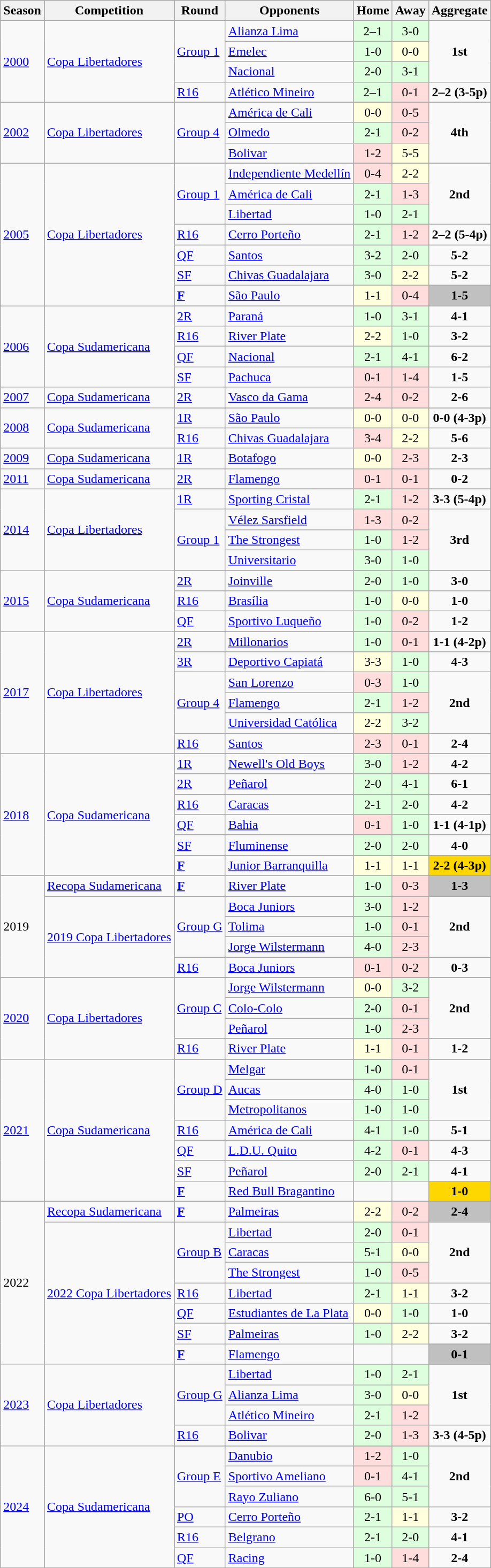<table class="wikitable plainrowheaders">
<tr>
<th>Season</th>
<th>Competition</th>
<th>Round</th>
<th>Opponents</th>
<th>Home</th>
<th>Away</th>
<th>Aggregate</th>
</tr>
<tr>
<td rowspan="5"><a href='#'>2000</a></td>
<td rowspan="5"><a href='#'>Copa Libertadores</a></td>
</tr>
<tr>
<td rowspan="3"><a href='#'>Group 1</a></td>
<td align=left> <a href='#'>Alianza Lima</a></td>
<td style="text-align:center; background:#dfd;">2–1</td>
<td style="text-align:center; background:#dfd;">3-0</td>
<td rowspan="3" align=center><strong>1st</strong></td>
</tr>
<tr>
<td align=left> <a href='#'>Emelec</a></td>
<td style="text-align:center; background:#dfd;">1-0</td>
<td style="text-align:center; background:#ffd;">0-0</td>
</tr>
<tr>
<td align=left> <a href='#'>Nacional</a></td>
<td style="text-align:center; background:#dfd;">2-0</td>
<td style="text-align:center; background:#dfd;">3-1</td>
</tr>
<tr>
<td><a href='#'>R16</a></td>
<td align=left> <a href='#'>Atlético Mineiro</a></td>
<td style="text-align:center; background:#dfd;">2–1</td>
<td style="text-align:center; background:#fdd;">0-1</td>
<td align=center><strong>2–2 (3-5p)</strong></td>
</tr>
<tr>
<td rowspan="4"><a href='#'>2002</a></td>
<td rowspan="4"><a href='#'>Copa Libertadores</a></td>
</tr>
<tr>
<td rowspan="3"><a href='#'>Group 4</a></td>
<td align=left> <a href='#'>América de Cali</a></td>
<td style="text-align:center; background:#ffd;">0-0</td>
<td style="text-align:center; background:#fdd;">0-5</td>
<td rowspan="3" align=center><strong>4th</strong></td>
</tr>
<tr>
<td align=left> <a href='#'>Olmedo</a></td>
<td style="text-align:center; background:#dfd;">2-1</td>
<td style="text-align:center; background:#fdd;">0-2</td>
</tr>
<tr>
<td align=left> <a href='#'>Bolivar</a></td>
<td style="text-align:center; background:#fdd;">1-2</td>
<td style="text-align:center; background:#ffd;">5-5</td>
</tr>
<tr>
<td rowspan="8"><a href='#'>2005</a></td>
<td rowspan="8"><a href='#'>Copa Libertadores</a></td>
</tr>
<tr>
<td rowspan="3"><a href='#'>Group 1</a></td>
<td align=left> <a href='#'>Independiente Medellín</a></td>
<td style="text-align:center; background:#fdd;">0-4</td>
<td style="text-align:center; background:#ffd;">2-2</td>
<td rowspan="3" align=center><strong>2nd</strong></td>
</tr>
<tr>
<td align=left> <a href='#'>América de Cali</a></td>
<td style="text-align:center; background:#dfd;">2-1</td>
<td style="text-align:center; background:#fdd;">1-3</td>
</tr>
<tr>
<td align=left> <a href='#'>Libertad</a></td>
<td style="text-align:center; background:#dfd;">1-0</td>
<td style="text-align:center; background:#dfd;">2-1</td>
</tr>
<tr>
<td><a href='#'>R16</a></td>
<td align=left> <a href='#'>Cerro Porteño</a></td>
<td style="text-align:center; background:#dfd;">2-1</td>
<td style="text-align:center; background:#fdd;">1-2</td>
<td align=center><strong>2–2 (5-4p)</strong></td>
</tr>
<tr>
<td><a href='#'>QF</a></td>
<td align=left> <a href='#'>Santos</a></td>
<td style="text-align:center; background:#dfd;">3-2</td>
<td style="text-align:center; background:#dfd;">2-0</td>
<td align=center><strong>5-2</strong></td>
</tr>
<tr>
<td><a href='#'>SF</a></td>
<td align=left> <a href='#'>Chivas Guadalajara</a></td>
<td style="text-align:center; background:#dfd;">3-0</td>
<td style="text-align:center; background:#ffd;">2-2</td>
<td align=center><strong>5-2</strong></td>
</tr>
<tr>
<td><a href='#'><strong>F</strong></a></td>
<td align=left> <a href='#'>São Paulo</a></td>
<td style="text-align:center; background:#ffd;">1-1</td>
<td style="text-align:center; background:#fdd;">0-4</td>
<td align=center bgcolor="silver"><strong>1-5</strong></td>
</tr>
<tr>
<td rowspan="5"><a href='#'>2006</a></td>
<td rowspan="5"><a href='#'>Copa Sudamericana</a></td>
</tr>
<tr>
<td><a href='#'>2R</a></td>
<td align=left> <a href='#'>Paraná</a></td>
<td style="text-align:center; background:#dfd;">1-0</td>
<td style="text-align:center; background:#dfd;">3-1</td>
<td align=center><strong>4-1</strong></td>
</tr>
<tr>
<td><a href='#'>R16</a></td>
<td align=left> <a href='#'>River Plate</a></td>
<td style="text-align:center; background:#ffd;">2-2</td>
<td style="text-align:center; background:#dfd;">1-0</td>
<td align=center><strong>3-2</strong></td>
</tr>
<tr>
<td><a href='#'>QF</a></td>
<td align=left> <a href='#'>Nacional</a></td>
<td style="text-align:center; background:#dfd;">2-1</td>
<td style="text-align:center; background:#dfd;">4-1</td>
<td align=center><strong>6-2</strong></td>
</tr>
<tr>
<td><a href='#'>SF</a></td>
<td align=left> <a href='#'>Pachuca</a></td>
<td style="text-align:center; background:#fdd;">0-1</td>
<td style="text-align:center; background:#fdd;">1-4</td>
<td align=center><strong>1-5</strong></td>
</tr>
<tr>
<td><a href='#'>2007</a></td>
<td><a href='#'>Copa Sudamericana</a></td>
<td><a href='#'>2R</a></td>
<td align=left> <a href='#'>Vasco da Gama</a></td>
<td style="text-align:center; background:#fdd;">2-4</td>
<td style="text-align:center; background:#fdd;">0-2</td>
<td align=center><strong>2-6</strong></td>
</tr>
<tr>
<td rowspan="3"><a href='#'>2008</a></td>
<td rowspan="3"><a href='#'>Copa Sudamericana</a></td>
</tr>
<tr>
<td><a href='#'>1R</a></td>
<td align=left> <a href='#'>São Paulo</a></td>
<td style="text-align:center; background:#ffd;">0-0</td>
<td style="text-align:center; background:#ffd;">0-0</td>
<td align=center><strong>0-0 (4-3p)</strong></td>
</tr>
<tr>
<td><a href='#'>R16</a></td>
<td align=left> <a href='#'>Chivas Guadalajara</a></td>
<td style="text-align:center; background:#fdd;">3-4</td>
<td style="text-align:center; background:#ffd;">2-2</td>
<td align=center><strong>5-6</strong></td>
</tr>
<tr>
<td><a href='#'>2009</a></td>
<td><a href='#'>Copa Sudamericana</a></td>
<td><a href='#'>1R</a></td>
<td align=left> <a href='#'>Botafogo</a></td>
<td style="text-align:center; background:#ffd;">0-0</td>
<td style="text-align:center; background:#fdd;">2-3</td>
<td align=center><strong>2-3</strong></td>
</tr>
<tr>
<td><a href='#'>2011</a></td>
<td><a href='#'>Copa Sudamericana</a></td>
<td><a href='#'>2R</a></td>
<td align=left> <a href='#'>Flamengo</a></td>
<td style="text-align:center; background:#fdd;">0-1</td>
<td style="text-align:center; background:#fdd;">0-1</td>
<td align=center><strong>0-2</strong></td>
</tr>
<tr>
<td rowspan="5"><a href='#'>2014</a></td>
<td rowspan="5"><a href='#'>Copa Libertadores</a></td>
</tr>
<tr>
<td><a href='#'>1R</a></td>
<td align=left> <a href='#'>Sporting Cristal</a></td>
<td style="text-align:center; background:#dfd;">2-1</td>
<td style="text-align:center; background:#fdd;">1-2</td>
<td align=center><strong>3-3 (5-4p)</strong></td>
</tr>
<tr>
<td rowspan="3"><a href='#'>Group 1</a></td>
<td align=left> <a href='#'>Vélez Sarsfield</a></td>
<td style="text-align:center; background:#fdd;">1-3</td>
<td style="text-align:center; background:#fdd;">0-2</td>
<td rowspan="3" align=center><strong>3rd</strong></td>
</tr>
<tr>
<td align=left> <a href='#'>The Strongest</a></td>
<td style="text-align:center; background:#dfd;">1-0</td>
<td style="text-align:center; background:#fdd;">1-2</td>
</tr>
<tr>
<td align=left> <a href='#'>Universitario</a></td>
<td style="text-align:center; background:#dfd;">3-0</td>
<td style="text-align:center; background:#dfd;">1-0</td>
</tr>
<tr>
<td rowspan="4"><a href='#'>2015</a></td>
<td rowspan="4"><a href='#'>Copa Sudamericana</a></td>
</tr>
<tr>
<td><a href='#'>2R</a></td>
<td align=left> <a href='#'>Joinville</a></td>
<td style="text-align:center; background:#dfd;">2-0</td>
<td style="text-align:center; background:#dfd;">1-0</td>
<td align=center><strong>3-0</strong></td>
</tr>
<tr>
<td><a href='#'>R16</a></td>
<td align=left> <a href='#'>Brasília</a></td>
<td style="text-align:center; background:#dfd;">1-0</td>
<td style="text-align:center; background:#ffd;">0-0</td>
<td align=center><strong>1-0</strong></td>
</tr>
<tr>
<td><a href='#'>QF</a></td>
<td align=left> <a href='#'>Sportivo Luqueño</a></td>
<td style="text-align:center; background:#dfd;">1-0</td>
<td style="text-align:center; background:#fdd;">0-2</td>
<td align=center><strong>1-2</strong></td>
</tr>
<tr>
<td rowspan="7"><a href='#'>2017</a></td>
<td rowspan="7"><a href='#'>Copa Libertadores</a></td>
</tr>
<tr>
<td><a href='#'>2R</a></td>
<td align=left> <a href='#'>Millonarios</a></td>
<td style="text-align:center; background:#dfd;">1-0</td>
<td style="text-align:center; background:#fdd;">0-1</td>
<td align=center><strong>1-1 (4-2p)</strong></td>
</tr>
<tr>
<td><a href='#'>3R</a></td>
<td align=left> <a href='#'>Deportivo Capiatá</a></td>
<td style="text-align:center; background:#ffd;">3-3</td>
<td style="text-align:center; background:#dfd;">1-0</td>
<td align=center><strong>4-3</strong></td>
</tr>
<tr>
<td rowspan="3"><a href='#'>Group 4</a></td>
<td align=left> <a href='#'>San Lorenzo</a></td>
<td style="text-align:center; background:#fdd;">0-3</td>
<td style="text-align:center; background:#dfd;">1-0</td>
<td rowspan="3" align=center><strong>2nd</strong></td>
</tr>
<tr>
<td align=left> <a href='#'>Flamengo</a></td>
<td style="text-align:center; background:#dfd;">2-1</td>
<td style="text-align:center; background:#fdd;">1-2</td>
</tr>
<tr>
<td align=left> <a href='#'>Universidad Católica</a></td>
<td style="text-align:center; background:#ffd;">2-2</td>
<td style="text-align:center; background:#dfd;">3-2</td>
</tr>
<tr>
<td><a href='#'>R16</a></td>
<td align=left> <a href='#'>Santos</a></td>
<td style="text-align:center; background:#fdd;">2-3</td>
<td style="text-align:center; background:#fdd;">0-1</td>
<td align=center><strong>2-4</strong></td>
</tr>
<tr>
<td rowspan="7"><a href='#'>2018</a></td>
<td rowspan="7"><a href='#'>Copa Sudamericana</a></td>
</tr>
<tr>
<td><a href='#'>1R</a></td>
<td align=left> <a href='#'>Newell's Old Boys</a></td>
<td style="text-align:center; background:#dfd;">3-0</td>
<td style="text-align:center; background:#fdd;">1-2</td>
<td align=center><strong>4-2</strong></td>
</tr>
<tr>
<td><a href='#'>2R</a></td>
<td align=left> <a href='#'>Peñarol</a></td>
<td style="text-align:center; background:#dfd;">2-0</td>
<td style="text-align:center; background:#dfd;">4-1</td>
<td align=center><strong>6-1</strong></td>
</tr>
<tr>
<td><a href='#'>R16</a></td>
<td align=left> <a href='#'>Caracas</a></td>
<td style="text-align:center; background:#dfd;">2-1</td>
<td style="text-align:center; background:#dfd;">2-0</td>
<td align=center><strong>4-2</strong></td>
</tr>
<tr>
<td><a href='#'>QF</a></td>
<td align=left> <a href='#'>Bahia</a></td>
<td style="text-align:center; background:#fdd;">0-1</td>
<td style="text-align:center; background:#dfd;">1-0</td>
<td align=center><strong>1-1 (4-1p)</strong></td>
</tr>
<tr>
<td><a href='#'>SF</a></td>
<td align=left> <a href='#'>Fluminense</a></td>
<td style="text-align:center; background:#dfd;">2-0</td>
<td style="text-align:center; background:#dfd;">2-0</td>
<td align=center><strong>4-0</strong></td>
</tr>
<tr>
<td><a href='#'><strong>F</strong></a></td>
<td align=left> <a href='#'>Junior Barranquilla</a></td>
<td style="text-align:center; background:#ffd;">1-1</td>
<td style="text-align:center; background:#ffd;">1-1</td>
<td align=center bgcolor='gold'><strong>2-2 (4-3p)</strong></td>
</tr>
<tr>
<td rowspan="5">2019</td>
<td><a href='#'>Recopa Sudamericana</a></td>
<td><a href='#'><strong>F</strong></a></td>
<td align=left> <a href='#'>River Plate</a></td>
<td style="text-align:center; background:#dfd;">1-0</td>
<td style="text-align:center; background:#fdd;">0-3</td>
<td align=center bgcolor='silver'><strong>1-3</strong></td>
</tr>
<tr>
<td rowspan="4"><a href='#'>2019 Copa Libertadores</a></td>
<td rowspan="3"><a href='#'>Group G</a></td>
<td align=left> <a href='#'>Boca Juniors</a></td>
<td style="text-align:center; background:#dfd;">3-0</td>
<td style="text-align:center; background:#fdd;">1-2</td>
<td rowspan="3" align=center><strong>2nd</strong></td>
</tr>
<tr>
<td align=left> <a href='#'>Tolima</a></td>
<td style="text-align:center; background:#dfd;">1-0</td>
<td style="text-align:center; background:#fdd;">0-1</td>
</tr>
<tr>
<td align=left> <a href='#'>Jorge Wilstermann</a></td>
<td style="text-align:center; background:#dfd;">4-0</td>
<td style="text-align:center; background:#fdd;">2-3</td>
</tr>
<tr>
<td><a href='#'>R16</a></td>
<td align=left> <a href='#'>Boca Juniors</a></td>
<td style="text-align:center; background:#fdd;">0-1</td>
<td style="text-align:center; background:#fdd;">0-2</td>
<td align=center><strong>0-3</strong></td>
</tr>
<tr>
<td rowspan="5"><a href='#'>2020</a></td>
<td rowspan="5"><a href='#'>Copa Libertadores</a></td>
</tr>
<tr>
<td rowspan="3"><a href='#'>Group C</a></td>
<td align=left> <a href='#'>Jorge Wilstermann</a></td>
<td style="text-align:center; background:#ffd;">0-0</td>
<td style="text-align:center; background:#dfd;">3-2</td>
<td rowspan="3" align=center><strong>2nd</strong></td>
</tr>
<tr>
<td align=left> <a href='#'>Colo-Colo</a></td>
<td style="text-align:center; background:#dfd;">2-0</td>
<td style="text-align:center; background:#fdd;">0-1</td>
</tr>
<tr>
<td align=left> <a href='#'>Peñarol</a></td>
<td style="text-align:center; background:#dfd;">1-0</td>
<td style="text-align:center; background:#fdd;">2-3</td>
</tr>
<tr>
<td><a href='#'>R16</a></td>
<td align=left> <a href='#'>River Plate</a></td>
<td style="text-align:center; background:#ffd;">1-1</td>
<td style="text-align:center; background:#fdd;">0-1</td>
<td align=center><strong>1-2</strong></td>
</tr>
<tr>
<td rowspan="8"><a href='#'>2021</a></td>
<td rowspan="8"><a href='#'>Copa Sudamericana</a></td>
</tr>
<tr>
<td rowspan="3"><a href='#'>Group D</a></td>
<td align=left> <a href='#'>Melgar</a></td>
<td style="text-align:center; background:#dfd;">1-0</td>
<td style="text-align:center; background:#fdd;">0-1</td>
<td rowspan="3" align=center><strong>1st</strong></td>
</tr>
<tr>
<td align=left> <a href='#'>Aucas</a></td>
<td style="text-align:center; background:#dfd;">4-0</td>
<td style="text-align:center; background:#dfd;">1-0</td>
</tr>
<tr>
<td align=left> <a href='#'>Metropolitanos</a></td>
<td style="text-align:center; background:#dfd;">1-0</td>
<td style="text-align:center; background:#dfd;">1-0</td>
</tr>
<tr>
<td><a href='#'>R16</a></td>
<td align=left> <a href='#'>América de Cali</a></td>
<td style="text-align:center; background:#dfd;">4-1</td>
<td style="text-align:center; background:#dfd;">1-0</td>
<td align=center><strong>5-1</strong></td>
</tr>
<tr>
<td><a href='#'>QF</a></td>
<td align=left> <a href='#'>L.D.U. Quito</a></td>
<td style="text-align:center; background:#dfd;">4-2</td>
<td style="text-align:center; background:#fdd;">0-1</td>
<td align=center><strong>4-3</strong></td>
</tr>
<tr>
<td><a href='#'>SF</a></td>
<td align=left> <a href='#'>Peñarol</a></td>
<td style="text-align:center; background:#dfd;">2-0</td>
<td style="text-align:center; background:#dfd;">2-1</td>
<td align=center><strong>4-1</strong></td>
</tr>
<tr>
<td><a href='#'><strong>F</strong></a></td>
<td align=left> <a href='#'>Red Bull Bragantino</a></td>
<td></td>
<td></td>
<td align=center bgcolor="gold"><strong>1-0</strong></td>
</tr>
<tr>
<td rowspan="8">2022</td>
<td><a href='#'>Recopa Sudamericana</a></td>
<td><a href='#'><strong>F</strong></a></td>
<td align=left> <a href='#'>Palmeiras</a></td>
<td style="text-align:center; background:#ffd;">2-2</td>
<td style="text-align:center; background:#fdd;">0-2</td>
<td align=center bgcolor='silver'><strong>2-4</strong></td>
</tr>
<tr>
<td rowspan="7"><a href='#'>2022 Copa Libertadores</a></td>
<td rowspan="3"><a href='#'>Group B</a></td>
<td align=left> <a href='#'>Libertad</a></td>
<td style="text-align:center; background:#dfd;">2-0</td>
<td style="text-align:center; background:#fdd;">0-1</td>
<td rowspan="3" align=center><strong>2nd</strong></td>
</tr>
<tr>
<td align=left> <a href='#'>Caracas</a></td>
<td style="text-align:center;background:#dfd;">5-1</td>
<td style="text-align:center; background:#ffd;">0-0</td>
</tr>
<tr>
<td align=left> <a href='#'>The Strongest</a></td>
<td style="text-align:center; background:#dfd;">1-0</td>
<td style="text-align:center; background:#fdd;">0-5</td>
</tr>
<tr>
<td><a href='#'>R16</a></td>
<td align=left> <a href='#'>Libertad</a></td>
<td style="text-align:center; background:#dfd;">2-1</td>
<td style="text-align:center; background:#ffd;">1-1</td>
<td align=center><strong>3-2</strong></td>
</tr>
<tr>
<td><a href='#'>QF</a></td>
<td align=left> <a href='#'>Estudiantes de La Plata</a></td>
<td style="text-align:center; background:#ffd;">0-0</td>
<td style="text-align:center; background:#dfd;">1-0</td>
<td align=center><strong>1-0</strong></td>
</tr>
<tr>
<td><a href='#'>SF</a></td>
<td align=left> <a href='#'>Palmeiras</a></td>
<td style="text-align:center; background:#dfd;">1-0</td>
<td style="text-align:center; background:#ffd;">2-2</td>
<td align=center><strong>3-2</strong></td>
</tr>
<tr>
<td><a href='#'><strong>F</strong></a></td>
<td align=left> <a href='#'>Flamengo</a></td>
<td></td>
<td></td>
<td align=center bgcolor='silver'><strong>0-1</strong></td>
</tr>
<tr>
<td rowspan="5"><a href='#'>2023</a></td>
<td rowspan="5"><a href='#'>Copa Libertadores</a></td>
</tr>
<tr>
<td rowspan="3"><a href='#'>Group G</a></td>
<td align=left> <a href='#'>Libertad</a></td>
<td style="text-align:center;  background:#dfd;">1-0</td>
<td style="text-align:center;  background:#dfd;">2-1</td>
<td rowspan="3" align=center><strong>1st</strong></td>
</tr>
<tr>
<td align=left> <a href='#'>Alianza Lima</a></td>
<td style="text-align:center; background:#dfd;">3-0</td>
<td style="text-align:center; background:#ffd;">0-0</td>
</tr>
<tr>
<td align=left> <a href='#'>Atlético Mineiro</a></td>
<td style="text-align:center;  background:#dfd;">2-1</td>
<td style="text-align:center; background:#fdd;">1-2</td>
</tr>
<tr>
<td><a href='#'>R16</a></td>
<td align=left> <a href='#'>Bolivar</a></td>
<td style="text-align:center; background:#dfd;">2-0</td>
<td style="text-align:center; background:#fdd;">1-3</td>
<td align=center><strong>3-3 (4-5p)</strong></td>
</tr>
<tr>
<td rowspan="7"><a href='#'>2024</a></td>
<td rowspan="7"><a href='#'>Copa Sudamericana</a></td>
</tr>
<tr>
<td rowspan="3"><a href='#'>Group E</a></td>
<td align=left> <a href='#'>Danubio</a></td>
<td style="text-align:center; background:#fdd;">1-2</td>
<td style="text-align:center; background:#dfd;">1-0</td>
<td rowspan="3" align=center><strong>2nd</strong></td>
</tr>
<tr>
<td align=left> <a href='#'>Sportivo Ameliano</a></td>
<td style="text-align:center; background:#fdd;">0-1</td>
<td style="text-align:center; background:#dfd;">4-1</td>
</tr>
<tr>
<td align=left> <a href='#'> Rayo Zuliano</a></td>
<td style="text-align:center; background:#dfd;">6-0</td>
<td style="text-align:center; background:#dfd;">5-1</td>
</tr>
<tr>
<td><a href='#'>PO</a></td>
<td align=left> <a href='#'>Cerro Porteño</a></td>
<td style="text-align:center; background:#dfd;">2-1</td>
<td style="text-align:center; background:#ffd;">1-1</td>
<td align=center><strong>3-2</strong></td>
</tr>
<tr>
<td><a href='#'>R16</a></td>
<td align=left> <a href='#'> Belgrano</a></td>
<td style="text-align:center; background:#dfd;">2-1</td>
<td style="text-align:center; background:#dfd;">2-0</td>
<td align=center><strong>4-1</strong></td>
</tr>
<tr>
<td><a href='#'>QF</a></td>
<td align=left> <a href='#'> Racing</a></td>
<td style="text-align:center; background:#dfd;">1-0</td>
<td style="text-align:center; background:#fdd;">1-4</td>
<td align=center><strong>2-4</strong></td>
</tr>
<tr>
</tr>
</table>
